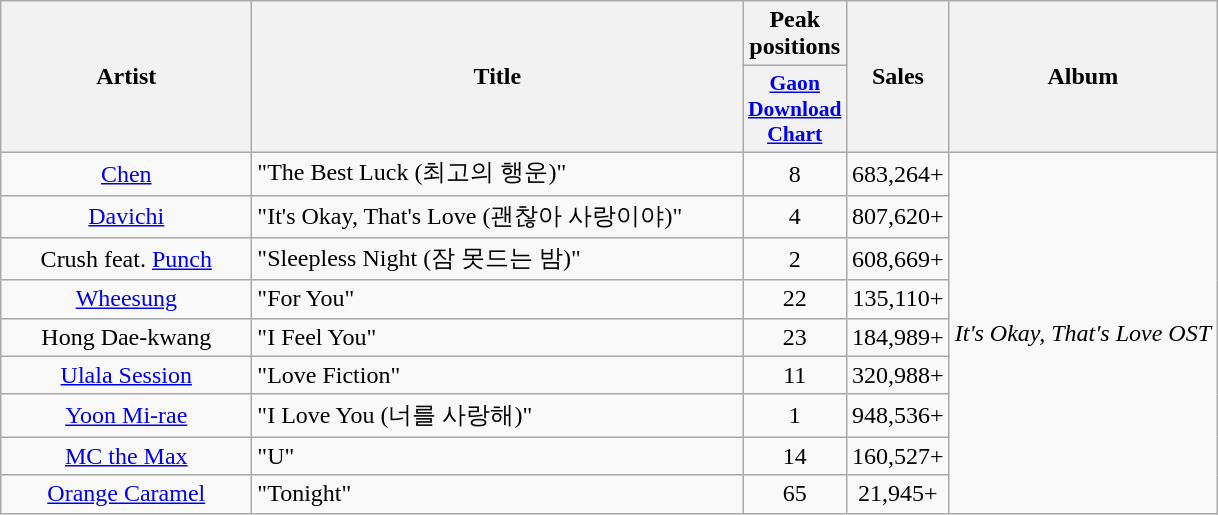<table class="wikitable plainrowheaders" style="text-align:center;">
<tr>
<th scope="col" rowspan="2" style="width:10em;">Artist</th>
<th scope="col" rowspan="2" style="width:20em;">Title</th>
<th scope="col" colspan="1">Peak positions</th>
<th scope="col" rowspan="2">Sales</th>
<th scope="col" rowspan="2">Album</th>
</tr>
<tr>
<th scope="col" style="width:1em;font-size:90%;"><a href='#'>Gaon Download Chart</a></th>
</tr>
<tr>
<td><a href='#'>Chen</a></td>
<td align="left">"The Best Luck (최고의 행운)"</td>
<td>8</td>
<td>683,264+</td>
<td rowspan="9"><em>It's Okay, That's Love OST</em></td>
</tr>
<tr>
<td><a href='#'>Davichi</a></td>
<td align="left">"It's Okay, That's Love (괜찮아 사랑이야)"</td>
<td>4</td>
<td>807,620+</td>
</tr>
<tr>
<td>Crush feat. <a href='#'>Punch</a></td>
<td align="left">"Sleepless Night (잠 못드는 밤)"</td>
<td>2</td>
<td>608,669+</td>
</tr>
<tr>
<td><a href='#'>Wheesung</a></td>
<td align="left">"For You"</td>
<td>22</td>
<td>135,110+</td>
</tr>
<tr>
<td>Hong Dae-kwang</td>
<td align="left">"I Feel You"</td>
<td>23</td>
<td>184,989+</td>
</tr>
<tr>
<td><a href='#'>Ulala Session</a></td>
<td align="left">"Love Fiction"</td>
<td>11</td>
<td>320,988+</td>
</tr>
<tr>
<td><a href='#'>Yoon Mi-rae</a></td>
<td align="left">"I Love You (너를 사랑해)"</td>
<td>1</td>
<td>948,536+</td>
</tr>
<tr>
<td><a href='#'>MC the Max</a></td>
<td align="left">"U"</td>
<td>14</td>
<td>160,527+</td>
</tr>
<tr>
<td><a href='#'>Orange Caramel</a></td>
<td align="left">"Tonight"</td>
<td>65</td>
<td>21,945+</td>
</tr>
</table>
